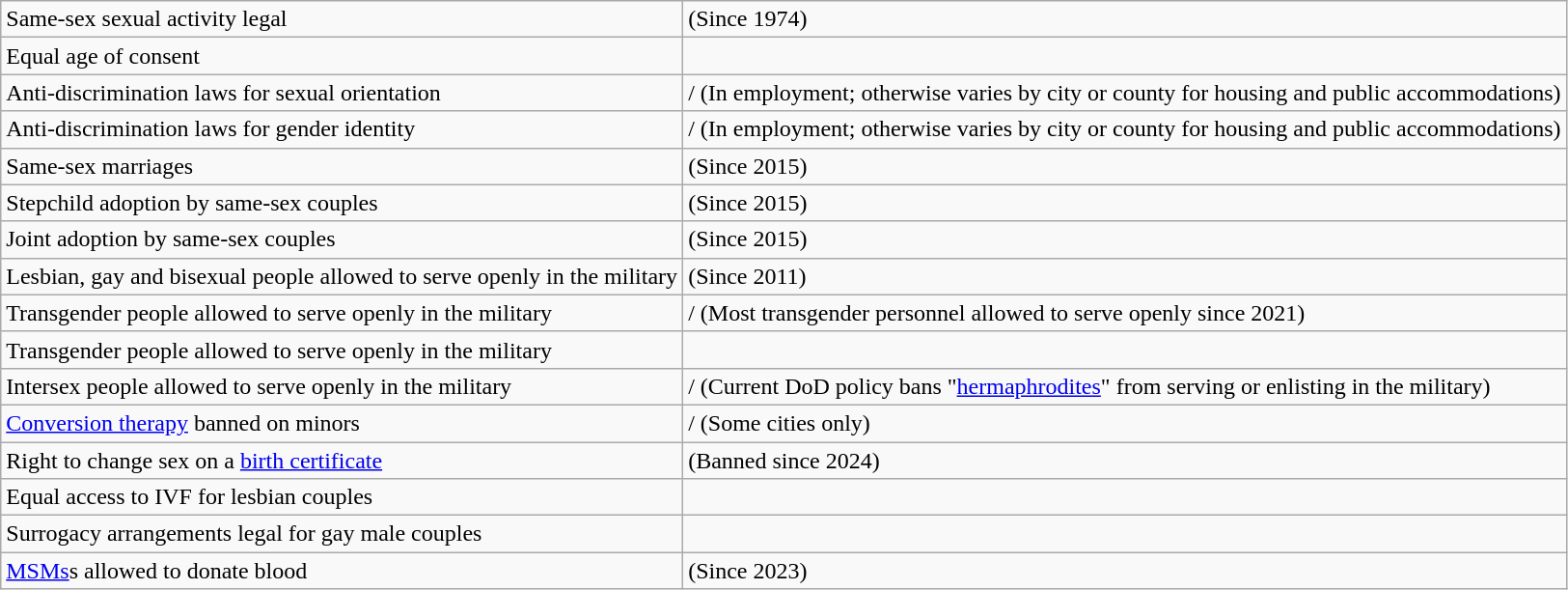<table class="wikitable">
<tr>
<td>Same-sex sexual activity legal</td>
<td> (Since 1974)</td>
</tr>
<tr>
<td>Equal age of consent</td>
<td></td>
</tr>
<tr>
<td>Anti-discrimination laws for sexual orientation</td>
<td>/ (In employment; otherwise varies by city or county for housing and public accommodations)</td>
</tr>
<tr>
<td>Anti-discrimination laws for gender identity</td>
<td>/ (In employment; otherwise varies by city or county for housing and public accommodations)</td>
</tr>
<tr>
<td>Same-sex marriages</td>
<td> (Since 2015)</td>
</tr>
<tr>
<td>Stepchild adoption by same-sex couples</td>
<td> (Since 2015)</td>
</tr>
<tr>
<td>Joint adoption by same-sex couples</td>
<td> (Since 2015)</td>
</tr>
<tr>
<td>Lesbian, gay and bisexual people allowed to serve openly in the military</td>
<td> (Since 2011)</td>
</tr>
<tr>
<td>Transgender people allowed to serve openly in the military</td>
<td>/ (Most transgender personnel allowed to serve openly since 2021)</td>
</tr>
<tr>
<td>Transgender people allowed to serve openly in the military</td>
<td></td>
</tr>
<tr>
<td>Intersex people allowed to serve openly in the military</td>
<td>/ (Current DoD policy bans "<a href='#'>hermaphrodites</a>" from serving or enlisting in the military)</td>
</tr>
<tr>
<td><a href='#'>Conversion therapy</a> banned on minors</td>
<td>/ (Some cities only)</td>
</tr>
<tr>
<td>Right to change sex on a <a href='#'>birth certificate</a></td>
<td> (Banned since 2024)</td>
</tr>
<tr>
<td>Equal access to IVF for lesbian couples</td>
<td></td>
</tr>
<tr>
<td>Surrogacy arrangements legal for gay male couples</td>
<td></td>
</tr>
<tr>
<td><a href='#'>MSMs</a>s allowed to donate blood</td>
<td> (Since 2023)</td>
</tr>
</table>
